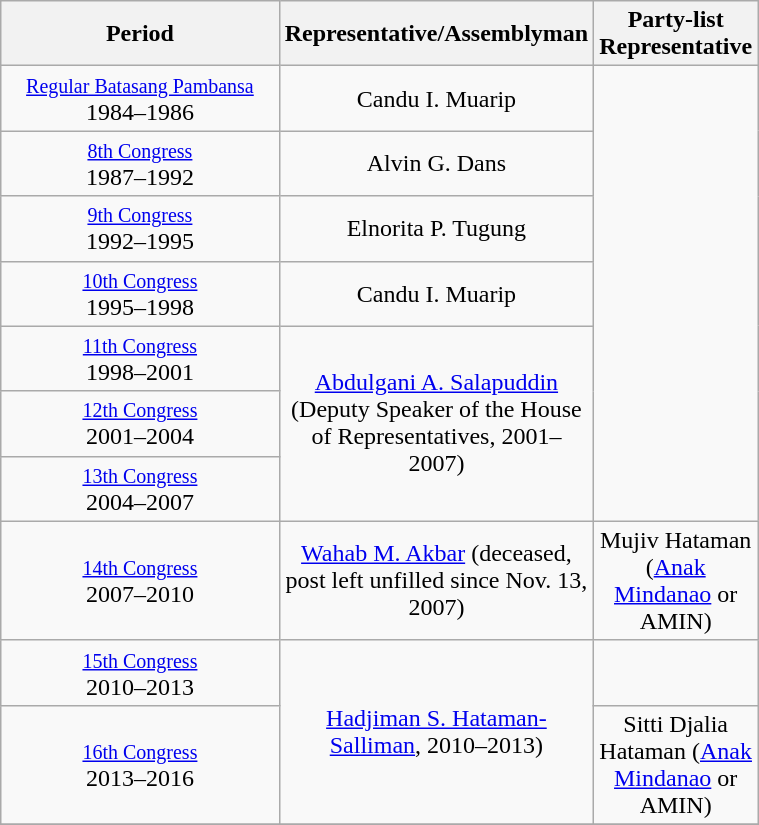<table class="wikitable" width=40%>
<tr>
<th width=40%>Period</th>
<th>Representative/Assemblyman</th>
<th>Party-list Representative</th>
</tr>
<tr>
<td style="text-align: center;"><small><a href='#'>Regular Batasang Pambansa</a></small><br>1984–1986</td>
<td style="text-align: center;">Candu I. Muarip</td>
</tr>
<tr>
<td style="text-align: center;"><small><a href='#'>8th Congress</a></small><br>1987–1992</td>
<td style="text-align: center;">Alvin G. Dans</td>
</tr>
<tr>
<td style="text-align: center;"><small><a href='#'>9th Congress</a></small><br>1992–1995</td>
<td style="text-align: center;">Elnorita P. Tugung</td>
</tr>
<tr>
<td style="text-align: center;"><small><a href='#'>10th Congress</a></small><br>1995–1998</td>
<td style="text-align: center;">Candu I. Muarip</td>
</tr>
<tr>
<td style="text-align: center;"><small><a href='#'>11th Congress</a></small><br>1998–2001</td>
<td rowspan=3 style="text-align: center;"><a href='#'>Abdulgani A. Salapuddin</a> (Deputy Speaker of the House of Representatives, 2001–2007)</td>
</tr>
<tr>
<td style="text-align: center;"><small><a href='#'>12th Congress</a></small><br>2001–2004</td>
</tr>
<tr>
<td style="text-align: center;"><small><a href='#'>13th Congress</a></small><br>2004–2007</td>
</tr>
<tr>
<td style="text-align: center;"><small><a href='#'>14th Congress</a></small><br>2007–2010</td>
<td style="text-align: center;"><a href='#'>Wahab M. Akbar</a> (deceased, post left unfilled since Nov. 13, 2007)</td>
<td style="text-align: center;">Mujiv Hataman (<a href='#'>Anak Mindanao</a> or AMIN)</td>
</tr>
<tr>
<td style="text-align: center;"><small><a href='#'>15th Congress</a></small><br>2010–2013</td>
<td rowspan=2 style="text-align: center;"><a href='#'>Hadjiman S. Hataman-Salliman</a>, 2010–2013)</td>
</tr>
<tr>
<td style="text-align: center;"><small><a href='#'>16th Congress</a></small><br>2013–2016</td>
<td style="text-align: center;">Sitti Djalia Hataman (<a href='#'>Anak Mindanao</a> or AMIN)</td>
</tr>
<tr |->
</tr>
</table>
